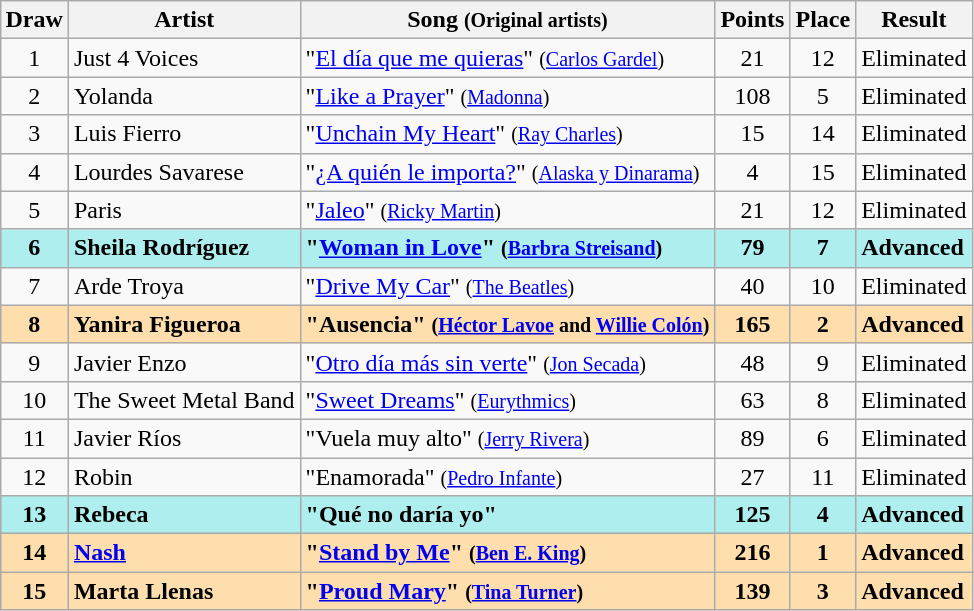<table class="sortable wikitable" style="margin: 1em auto 1em auto; text-align:center">
<tr>
<th>Draw</th>
<th>Artist</th>
<th>Song <small>(Original artists)</small></th>
<th>Points</th>
<th>Place</th>
<th>Result</th>
</tr>
<tr>
<td>1</td>
<td align="left">Just 4 Voices</td>
<td align="left">"<a href='#'>El día que me quieras</a>" <small>(<a href='#'>Carlos Gardel</a>)</small></td>
<td>21</td>
<td>12</td>
<td align="left">Eliminated</td>
</tr>
<tr>
<td>2</td>
<td align="left">Yolanda</td>
<td align="left">"<a href='#'>Like a Prayer</a>" <small>(<a href='#'>Madonna</a>)</small></td>
<td>108</td>
<td>5</td>
<td align="left">Eliminated</td>
</tr>
<tr>
<td>3</td>
<td align="left">Luis Fierro</td>
<td align="left">"<a href='#'>Unchain My Heart</a>" <small>(<a href='#'>Ray Charles</a>)</small></td>
<td>15</td>
<td>14</td>
<td align="left">Eliminated</td>
</tr>
<tr>
<td>4</td>
<td align="left">Lourdes Savarese</td>
<td align="left">"<a href='#'>¿A quién le importa?</a>" <small>(<a href='#'>Alaska y Dinarama</a>)</small></td>
<td>4</td>
<td>15</td>
<td align="left">Eliminated</td>
</tr>
<tr>
<td>5</td>
<td align="left">Paris</td>
<td align="left">"<a href='#'>Jaleo</a>" <small>(<a href='#'>Ricky Martin</a>)</small></td>
<td>21</td>
<td>12</td>
<td align="left">Eliminated</td>
</tr>
<tr style="font-weight:bold; background:paleturquoise;">
<td>6</td>
<td align="left">Sheila Rodríguez</td>
<td align="left">"<a href='#'>Woman in Love</a>" <small>(<a href='#'>Barbra Streisand</a>)</small></td>
<td>79</td>
<td>7</td>
<td align="left">Advanced</td>
</tr>
<tr>
<td>7</td>
<td align="left">Arde Troya</td>
<td align="left">"<a href='#'>Drive My Car</a>" <small>(<a href='#'>The Beatles</a>)</small></td>
<td>40</td>
<td>10</td>
<td align="left">Eliminated</td>
</tr>
<tr style="font-weight:bold; background:navajowhite;">
<td>8</td>
<td align="left">Yanira Figueroa</td>
<td align="left">"Ausencia" <small>(<a href='#'>Héctor Lavoe</a> and <a href='#'>Willie Colón</a>)</small></td>
<td>165</td>
<td>2</td>
<td align="left">Advanced</td>
</tr>
<tr>
<td>9</td>
<td align="left">Javier Enzo</td>
<td align="left">"<a href='#'>Otro día más sin verte</a>" <small>(<a href='#'>Jon Secada</a>)</small></td>
<td>48</td>
<td>9</td>
<td align="left">Eliminated</td>
</tr>
<tr>
<td>10</td>
<td align="left">The Sweet Metal Band</td>
<td align="left">"<a href='#'>Sweet Dreams</a>" <small>(<a href='#'>Eurythmics</a>)</small></td>
<td>63</td>
<td>8</td>
<td align="left">Eliminated</td>
</tr>
<tr>
<td>11</td>
<td align="left">Javier Ríos</td>
<td align="left">"Vuela muy alto" <small>(<a href='#'>Jerry Rivera</a>)</small></td>
<td>89</td>
<td>6</td>
<td align="left">Eliminated</td>
</tr>
<tr>
<td>12</td>
<td align="left">Robin</td>
<td align="left">"Enamorada" <small>(<a href='#'>Pedro Infante</a>)</small></td>
<td>27</td>
<td>11</td>
<td align="left">Eliminated</td>
</tr>
<tr style="font-weight:bold; background:paleturquoise;">
<td>13</td>
<td align="left">Rebeca</td>
<td align="left">"Qué no daría yo"</td>
<td>125</td>
<td>4</td>
<td align="left">Advanced</td>
</tr>
<tr style="font-weight:bold; background:navajowhite;">
<td>14</td>
<td align="left"><a href='#'>Nash</a></td>
<td align="left">"<a href='#'>Stand by Me</a>" <small>(<a href='#'>Ben E. King</a>)</small></td>
<td>216</td>
<td>1</td>
<td align="left">Advanced</td>
</tr>
<tr style="font-weight:bold; background:navajowhite;">
<td>15</td>
<td align="left">Marta Llenas</td>
<td align="left">"<a href='#'>Proud Mary</a>" <small>(<a href='#'>Tina Turner</a>)</small></td>
<td>139</td>
<td>3</td>
<td align="left">Advanced</td>
</tr>
</table>
